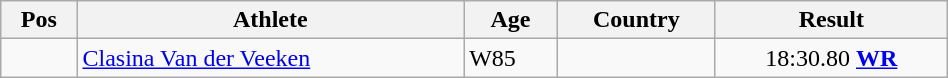<table class="wikitable"  style="text-align:center; width:50%;">
<tr>
<th>Pos</th>
<th>Athlete</th>
<th>Age</th>
<th>Country</th>
<th>Result</th>
</tr>
<tr>
<td align=center></td>
<td align=left><a href='#'>Clasina Van der Veeken</a></td>
<td align=left>W85</td>
<td align=left></td>
<td>18:30.80  <strong><a href='#'>WR</a></strong></td>
</tr>
</table>
